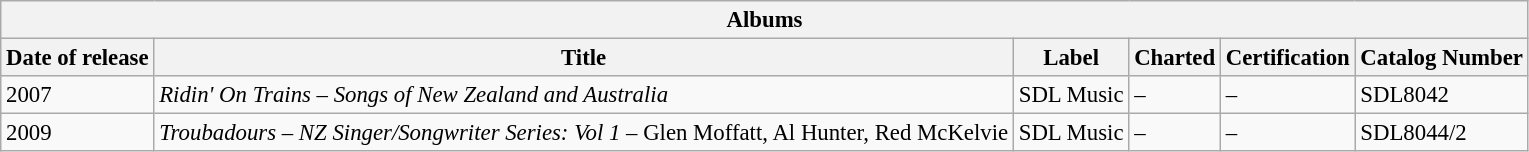<table class="wikitable" style="font-size: 95%;">
<tr>
<th colspan=7 align=center>Albums</th>
</tr>
<tr>
<th>Date of release</th>
<th>Title</th>
<th>Label</th>
<th>Charted</th>
<th>Certification</th>
<th>Catalog Number</th>
</tr>
<tr>
<td>2007</td>
<td><em>Ridin' On Trains – Songs of New Zealand and Australia</em></td>
<td>SDL Music</td>
<td>–</td>
<td>–</td>
<td>SDL8042</td>
</tr>
<tr>
<td>2009</td>
<td><em>Troubadours – NZ Singer/Songwriter Series: Vol 1</em> – Glen Moffatt, Al Hunter, Red McKelvie</td>
<td>SDL Music</td>
<td>–</td>
<td>–</td>
<td>SDL8044/2</td>
</tr>
</table>
